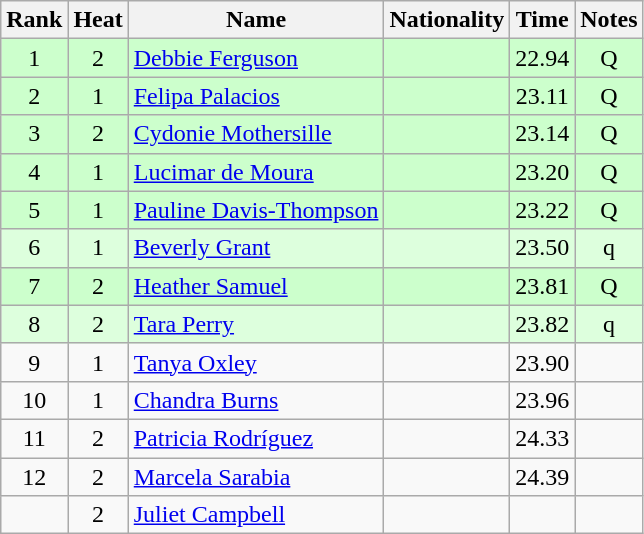<table class="wikitable sortable" style="text-align:center">
<tr>
<th>Rank</th>
<th>Heat</th>
<th>Name</th>
<th>Nationality</th>
<th>Time</th>
<th>Notes</th>
</tr>
<tr bgcolor=ccffcc>
<td>1</td>
<td>2</td>
<td align=left><a href='#'>Debbie Ferguson</a></td>
<td align=left></td>
<td>22.94</td>
<td>Q</td>
</tr>
<tr bgcolor=ccffcc>
<td>2</td>
<td>1</td>
<td align=left><a href='#'>Felipa Palacios</a></td>
<td align=left></td>
<td>23.11</td>
<td>Q</td>
</tr>
<tr bgcolor=ccffcc>
<td>3</td>
<td>2</td>
<td align=left><a href='#'>Cydonie Mothersille</a></td>
<td align=left></td>
<td>23.14</td>
<td>Q</td>
</tr>
<tr bgcolor=ccffcc>
<td>4</td>
<td>1</td>
<td align=left><a href='#'>Lucimar de Moura</a></td>
<td align=left></td>
<td>23.20</td>
<td>Q</td>
</tr>
<tr bgcolor=ccffcc>
<td>5</td>
<td>1</td>
<td align=left><a href='#'>Pauline Davis-Thompson</a></td>
<td align=left></td>
<td>23.22</td>
<td>Q</td>
</tr>
<tr bgcolor=ddffdd>
<td>6</td>
<td>1</td>
<td align=left><a href='#'>Beverly Grant</a></td>
<td align=left></td>
<td>23.50</td>
<td>q</td>
</tr>
<tr bgcolor=ccffcc>
<td>7</td>
<td>2</td>
<td align=left><a href='#'>Heather Samuel</a></td>
<td align=left></td>
<td>23.81</td>
<td>Q</td>
</tr>
<tr bgcolor=ddffdd>
<td>8</td>
<td>2</td>
<td align=left><a href='#'>Tara Perry</a></td>
<td align=left></td>
<td>23.82</td>
<td>q</td>
</tr>
<tr>
<td>9</td>
<td>1</td>
<td align=left><a href='#'>Tanya Oxley</a></td>
<td align=left></td>
<td>23.90</td>
<td></td>
</tr>
<tr>
<td>10</td>
<td>1</td>
<td align=left><a href='#'>Chandra Burns</a></td>
<td align=left></td>
<td>23.96</td>
<td></td>
</tr>
<tr>
<td>11</td>
<td>2</td>
<td align=left><a href='#'>Patricia Rodríguez</a></td>
<td align=left></td>
<td>24.33</td>
<td></td>
</tr>
<tr>
<td>12</td>
<td>2</td>
<td align=left><a href='#'>Marcela Sarabia</a></td>
<td align=left></td>
<td>24.39</td>
<td></td>
</tr>
<tr>
<td></td>
<td>2</td>
<td align=left><a href='#'>Juliet Campbell</a></td>
<td align=left></td>
<td></td>
<td></td>
</tr>
</table>
